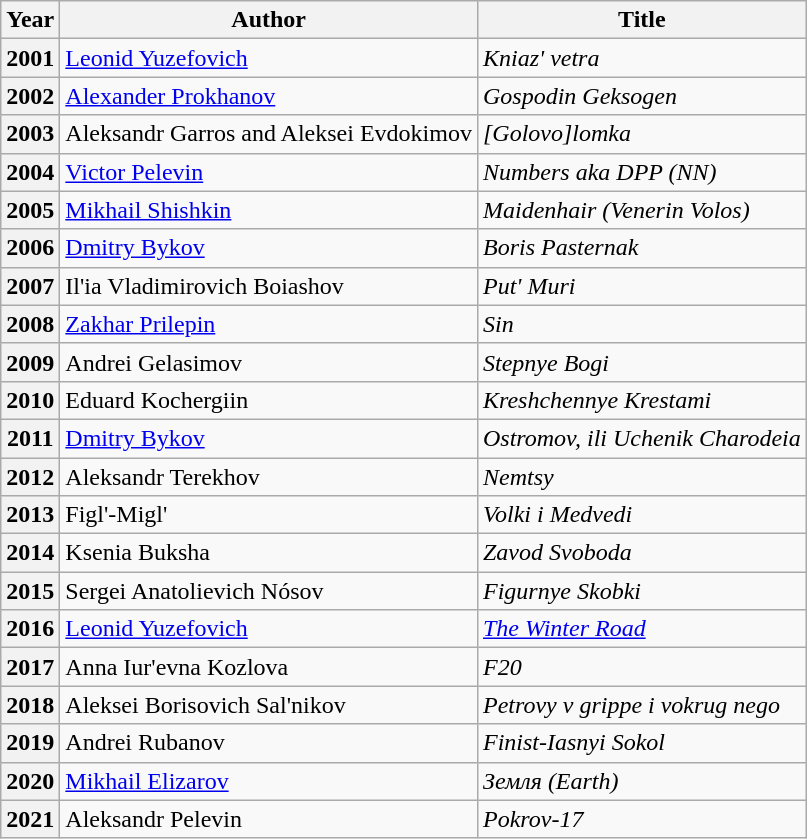<table class="wikitable">
<tr>
<th>Year</th>
<th>Author</th>
<th>Title</th>
</tr>
<tr>
<th>2001</th>
<td><a href='#'>Leonid Yuzefovich</a></td>
<td><em>Kniaz' vetra</em></td>
</tr>
<tr>
<th>2002</th>
<td><a href='#'>Alexander Prokhanov</a></td>
<td><em>Gospodin Geksogen</em></td>
</tr>
<tr>
<th>2003</th>
<td>Aleksandr Garros  and Aleksei Evdokimov</td>
<td><em>[Golovo]lomka</em></td>
</tr>
<tr>
<th>2004</th>
<td><a href='#'>Victor Pelevin</a></td>
<td><em>Numbers aka DPP (NN)</em></td>
</tr>
<tr>
<th>2005</th>
<td><a href='#'>Mikhail Shishkin</a></td>
<td><em>Maidenhair (Venerin Volos)</em></td>
</tr>
<tr>
<th>2006</th>
<td><a href='#'>Dmitry Bykov</a></td>
<td><em>Boris Pasternak</em></td>
</tr>
<tr>
<th>2007</th>
<td>Il'ia Vladimirovich Boiashov</td>
<td><em>Put' Muri</em></td>
</tr>
<tr>
<th>2008</th>
<td><a href='#'>Zakhar Prilepin</a></td>
<td><em>Sin</em></td>
</tr>
<tr>
<th>2009</th>
<td>Andrei Gelasimov</td>
<td><em>Stepnye Bogi</em></td>
</tr>
<tr>
<th>2010</th>
<td>Eduard Kochergiin</td>
<td><em>Kreshchennye Krestami</em></td>
</tr>
<tr>
<th>2011</th>
<td><a href='#'>Dmitry Bykov</a></td>
<td><em>Ostromov, ili Uchenik Charodeia</em></td>
</tr>
<tr>
<th>2012</th>
<td>Aleksandr Terekhov</td>
<td><em>Nemtsy</em></td>
</tr>
<tr>
<th>2013</th>
<td>Figl'-Migl'</td>
<td><em>Volki i Medvedi</em></td>
</tr>
<tr>
<th>2014</th>
<td>Ksenia Buksha</td>
<td><em>Zavod Svoboda</em></td>
</tr>
<tr>
<th>2015</th>
<td>Sergei Anatolievich Nósov</td>
<td><em>Figurnye Skobki</em></td>
</tr>
<tr>
<th>2016</th>
<td><a href='#'>Leonid Yuzefovich</a></td>
<td><em><a href='#'>The Winter Road</a></em></td>
</tr>
<tr>
<th>2017</th>
<td>Anna Iur'evna Kozlova</td>
<td><em>F20</em></td>
</tr>
<tr>
<th>2018</th>
<td>Aleksei Borisovich Sal'nikov</td>
<td><em>Petrovy v grippe i vokrug nego</em></td>
</tr>
<tr>
<th>2019</th>
<td>Andrei Rubanov</td>
<td><em>Finist-Iasnyi Sokol</em></td>
</tr>
<tr>
<th>2020</th>
<td><a href='#'>Mikhail Elizarov</a></td>
<td><em>Земля (Earth)</em></td>
</tr>
<tr>
<th>2021</th>
<td>Aleksandr Pelevin</td>
<td><em>Pokrov-17</em></td>
</tr>
</table>
